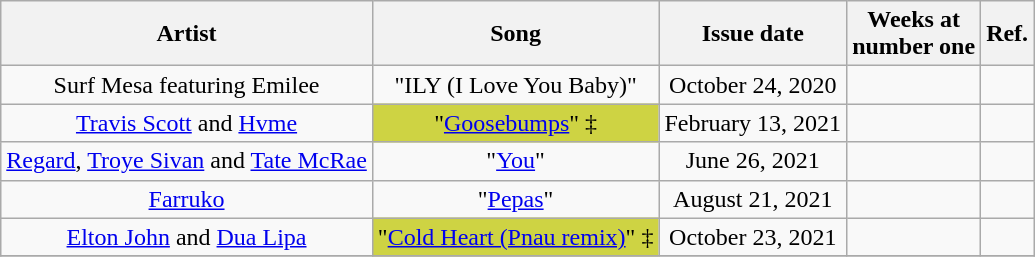<table class="wikitable plainrowheaders sortable">
<tr>
<th scope=col class= "unsortable">Artist</th>
<th scope=col class="unsortable">Song</th>
<th scope=col class="unsortable">Issue date</th>
<th scope=col class="unsortable">Weeks at<br>number one</th>
<th scope=col class="unsortable">Ref.</th>
</tr>
<tr>
<td style="text-align:center;">Surf Mesa featuring Emilee</td>
<td style="text-align:center;">"ILY (I Love You Baby)"</td>
<td style="text-align:center;">October 24, 2020</td>
<td style="text-align:center;"></td>
<td></td>
</tr>
<tr>
<td style="text-align:center;"><a href='#'>Travis Scott</a> and <a href='#'>Hvme</a></td>
<td style="text-align:center;background:#ced343;">"<a href='#'>Goosebumps</a>" ‡</td>
<td style="text-align:center;">February 13, 2021</td>
<td style="text-align:center;"></td>
<td></td>
</tr>
<tr>
<td style="text-align:center;"><a href='#'>Regard</a>, <a href='#'>Troye Sivan</a> and <a href='#'>Tate McRae</a></td>
<td style="text-align:center;">"<a href='#'>You</a>"</td>
<td style="text-align:center;">June 26, 2021</td>
<td style="text-align:center;"></td>
<td></td>
</tr>
<tr>
<td style="text-align:center;"><a href='#'>Farruko</a></td>
<td style="text-align:center;">"<a href='#'>Pepas</a>"</td>
<td style="text-align:center;">August 21, 2021</td>
<td style="text-align:center;"></td>
<td></td>
</tr>
<tr>
<td style="text-align:center;"><a href='#'>Elton John</a> and <a href='#'>Dua Lipa</a></td>
<td style="text-align:center;background:#ced343;">"<a href='#'>Cold Heart (Pnau remix)</a>" ‡</td>
<td style="text-align:center;">October 23, 2021</td>
<td style="text-align:center;"></td>
<td></td>
</tr>
<tr>
</tr>
</table>
